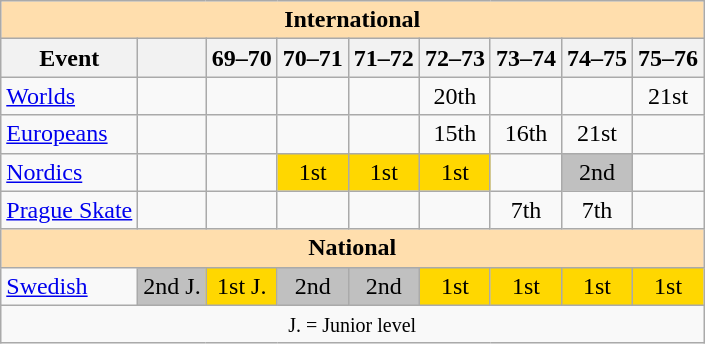<table class="wikitable" style="text-align:center">
<tr>
<th style="background-color: #ffdead; " colspan=9 align=center>International</th>
</tr>
<tr>
<th>Event</th>
<th></th>
<th>69–70</th>
<th>70–71</th>
<th>71–72</th>
<th>72–73</th>
<th>73–74</th>
<th>74–75</th>
<th>75–76</th>
</tr>
<tr>
<td align=left><a href='#'>Worlds</a></td>
<td></td>
<td></td>
<td></td>
<td></td>
<td>20th</td>
<td></td>
<td></td>
<td>21st</td>
</tr>
<tr>
<td align=left><a href='#'>Europeans</a></td>
<td></td>
<td></td>
<td></td>
<td></td>
<td>15th</td>
<td>16th</td>
<td>21st</td>
<td></td>
</tr>
<tr>
<td align=left><a href='#'>Nordics</a></td>
<td></td>
<td></td>
<td bgcolor=gold>1st</td>
<td bgcolor=gold>1st</td>
<td bgcolor=gold>1st</td>
<td></td>
<td bgcolor=silver>2nd</td>
<td></td>
</tr>
<tr>
<td align=left><a href='#'>Prague Skate</a></td>
<td></td>
<td></td>
<td></td>
<td></td>
<td></td>
<td>7th</td>
<td>7th</td>
<td></td>
</tr>
<tr>
<th style="background-color: #ffdead; " colspan=9 align=center>National</th>
</tr>
<tr>
<td align=left><a href='#'>Swedish</a></td>
<td bgcolor=silver>2nd J.</td>
<td bgcolor=gold>1st J.</td>
<td bgcolor=silver>2nd</td>
<td bgcolor=silver>2nd</td>
<td bgcolor=gold>1st</td>
<td bgcolor=gold>1st</td>
<td bgcolor=gold>1st</td>
<td bgcolor=gold>1st</td>
</tr>
<tr>
<td colspan=9 align=center><small> J. = Junior level </small></td>
</tr>
</table>
